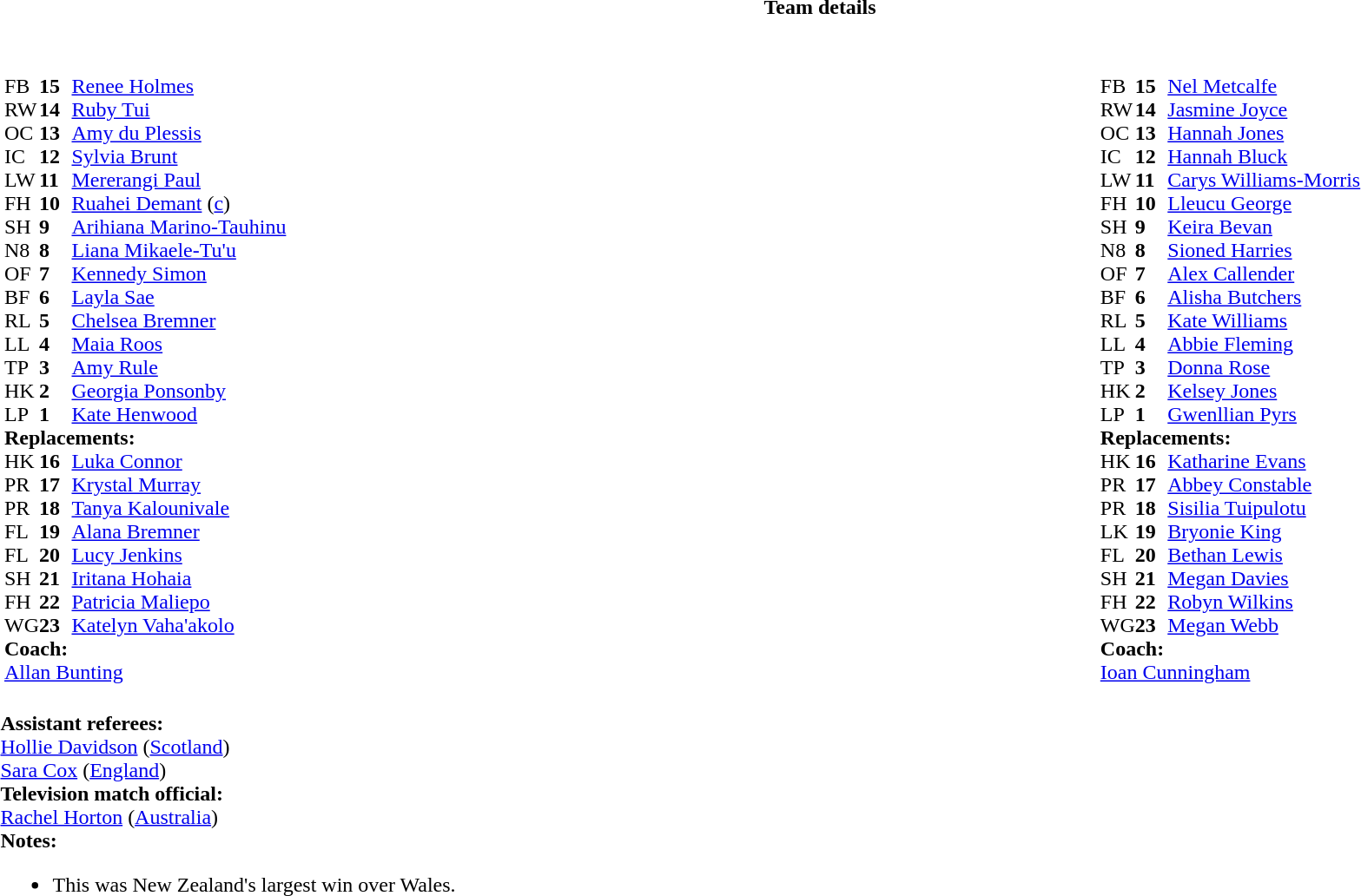<table border="0" style="width:100%;" class="collapsible collapsed">
<tr>
<th>Team details</th>
</tr>
<tr>
<td><br><table width="100%">
<tr>
<td style="vertical-align:top; width:50%"><br><table cellspacing="0" cellpadding="0">
<tr>
<th width="25"></th>
<th width="25"></th>
</tr>
<tr>
<td>FB</td>
<td><strong>15</strong></td>
<td><a href='#'>Renee Holmes</a></td>
</tr>
<tr>
<td>RW</td>
<td><strong>14</strong></td>
<td><a href='#'>Ruby Tui</a></td>
<td></td>
<td></td>
</tr>
<tr>
<td>OC</td>
<td><strong>13</strong></td>
<td><a href='#'>Amy du Plessis</a></td>
</tr>
<tr>
<td>IC</td>
<td><strong>12</strong></td>
<td><a href='#'>Sylvia Brunt</a></td>
<td></td>
<td></td>
</tr>
<tr>
<td>LW</td>
<td><strong>11</strong></td>
<td><a href='#'>Mererangi Paul</a></td>
</tr>
<tr>
<td>FH</td>
<td><strong>10</strong></td>
<td><a href='#'>Ruahei Demant</a> (<a href='#'>c</a>)</td>
</tr>
<tr>
<td>SH</td>
<td><strong>9</strong></td>
<td><a href='#'>Arihiana Marino-Tauhinu</a></td>
<td></td>
<td></td>
</tr>
<tr>
<td>N8</td>
<td><strong>8</strong></td>
<td><a href='#'>Liana Mikaele-Tu'u</a></td>
<td></td>
<td></td>
</tr>
<tr>
<td>OF</td>
<td><strong>7</strong></td>
<td><a href='#'>Kennedy Simon</a></td>
</tr>
<tr>
<td>BF</td>
<td><strong>6</strong></td>
<td><a href='#'>Layla Sae</a></td>
<td></td>
<td></td>
</tr>
<tr>
<td>RL</td>
<td><strong>5</strong></td>
<td><a href='#'>Chelsea Bremner</a></td>
</tr>
<tr>
<td>LL</td>
<td><strong>4</strong></td>
<td><a href='#'>Maia Roos</a></td>
<td></td>
<td></td>
</tr>
<tr>
<td>TP</td>
<td><strong>3</strong></td>
<td><a href='#'>Amy Rule</a></td>
<td></td>
<td></td>
</tr>
<tr>
<td>HK</td>
<td><strong>2</strong></td>
<td><a href='#'>Georgia Ponsonby</a></td>
<td></td>
<td></td>
</tr>
<tr>
<td>LP</td>
<td><strong>1</strong></td>
<td><a href='#'>Kate Henwood</a></td>
</tr>
<tr>
<td colspan=3><strong>Replacements:</strong></td>
</tr>
<tr>
<td>HK</td>
<td><strong>16</strong></td>
<td><a href='#'>Luka Connor</a></td>
<td></td>
<td></td>
</tr>
<tr>
<td>PR</td>
<td><strong>17</strong></td>
<td><a href='#'>Krystal Murray</a></td>
<td></td>
<td></td>
</tr>
<tr>
<td>PR</td>
<td><strong>18</strong></td>
<td><a href='#'>Tanya Kalounivale</a></td>
<td></td>
<td></td>
</tr>
<tr>
<td>FL</td>
<td><strong>19</strong></td>
<td><a href='#'>Alana Bremner</a></td>
<td></td>
<td></td>
</tr>
<tr>
<td>FL</td>
<td><strong>20</strong></td>
<td><a href='#'>Lucy Jenkins</a></td>
<td></td>
<td></td>
</tr>
<tr>
<td>SH</td>
<td><strong>21</strong></td>
<td><a href='#'>Iritana Hohaia</a></td>
<td></td>
<td></td>
</tr>
<tr>
<td>FH</td>
<td><strong>22</strong></td>
<td><a href='#'>Patricia Maliepo</a></td>
<td></td>
<td></td>
</tr>
<tr>
<td>WG</td>
<td><strong>23</strong></td>
<td><a href='#'>Katelyn Vaha'akolo</a></td>
<td></td>
<td></td>
</tr>
<tr>
<td colspan=3><strong>Coach:</strong></td>
</tr>
<tr>
<td colspan="4"> <a href='#'>Allan Bunting</a></td>
</tr>
</table>
</td>
<td style="vertical-align:top"></td>
<td style="vertical-align:top; width:50%"><br><table cellspacing="0" cellpadding="0" style="margin:auto">
<tr>
<th width="25"></th>
<th width="25"></th>
</tr>
<tr>
<td>FB</td>
<td><strong>15</strong></td>
<td><a href='#'>Nel Metcalfe</a></td>
<td></td>
</tr>
<tr>
<td>RW</td>
<td><strong>14</strong></td>
<td><a href='#'>Jasmine Joyce</a></td>
</tr>
<tr>
<td>OC</td>
<td><strong>13</strong></td>
<td><a href='#'>Hannah Jones</a></td>
</tr>
<tr>
<td>IC</td>
<td><strong>12</strong></td>
<td><a href='#'>Hannah Bluck</a></td>
</tr>
<tr>
<td>LW</td>
<td><strong>11</strong></td>
<td><a href='#'>Carys Williams-Morris</a></td>
<td></td>
<td></td>
</tr>
<tr>
<td>FH</td>
<td><strong>10</strong></td>
<td><a href='#'>Lleucu George</a></td>
<td></td>
<td></td>
</tr>
<tr>
<td>SH</td>
<td><strong>9</strong></td>
<td><a href='#'>Keira Bevan</a></td>
<td></td>
<td></td>
</tr>
<tr>
<td>N8</td>
<td><strong>8</strong></td>
<td><a href='#'>Sioned Harries</a></td>
<td></td>
<td></td>
</tr>
<tr>
<td>OF</td>
<td><strong>7</strong></td>
<td><a href='#'>Alex Callender</a></td>
<td></td>
<td></td>
</tr>
<tr>
<td>BF</td>
<td><strong>6</strong></td>
<td><a href='#'>Alisha Butchers</a></td>
</tr>
<tr>
<td>RL</td>
<td><strong>5</strong></td>
<td><a href='#'>Kate Williams</a></td>
</tr>
<tr>
<td>LL</td>
<td><strong>4</strong></td>
<td><a href='#'>Abbie Fleming</a></td>
</tr>
<tr>
<td>TP</td>
<td><strong>3</strong></td>
<td><a href='#'>Donna Rose</a></td>
<td></td>
<td></td>
</tr>
<tr>
<td>HK</td>
<td><strong>2</strong></td>
<td><a href='#'>Kelsey Jones</a></td>
<td></td>
<td></td>
</tr>
<tr>
<td>LP</td>
<td><strong>1</strong></td>
<td><a href='#'>Gwenllian Pyrs</a></td>
<td></td>
<td></td>
</tr>
<tr>
<td colspan=3><strong>Replacements:</strong></td>
</tr>
<tr>
<td>HK</td>
<td><strong>16</strong></td>
<td><a href='#'>Katharine Evans</a></td>
<td></td>
<td></td>
</tr>
<tr>
<td>PR</td>
<td><strong>17</strong></td>
<td><a href='#'>Abbey Constable</a></td>
<td></td>
<td></td>
</tr>
<tr>
<td>PR</td>
<td><strong>18</strong></td>
<td><a href='#'>Sisilia Tuipulotu</a></td>
<td></td>
<td></td>
</tr>
<tr>
<td>LK</td>
<td><strong>19</strong></td>
<td><a href='#'>Bryonie King</a></td>
<td></td>
<td></td>
</tr>
<tr>
<td>FL</td>
<td><strong>20</strong></td>
<td><a href='#'>Bethan Lewis</a></td>
<td></td>
<td></td>
</tr>
<tr>
<td>SH</td>
<td><strong>21</strong></td>
<td><a href='#'>Megan Davies</a></td>
<td></td>
<td></td>
</tr>
<tr>
<td>FH</td>
<td><strong>22</strong></td>
<td><a href='#'>Robyn Wilkins</a></td>
<td></td>
<td></td>
</tr>
<tr>
<td>WG</td>
<td><strong>23</strong></td>
<td><a href='#'>Megan Webb</a></td>
<td></td>
<td></td>
</tr>
<tr>
<td colspan=3><strong>Coach:</strong></td>
</tr>
<tr>
<td colspan="4"> <a href='#'>Ioan Cunningham</a></td>
</tr>
</table>
</td>
</tr>
</table>
<br><strong>Assistant referees:</strong>
<br><a href='#'>Hollie Davidson</a> (<a href='#'>Scotland</a>)
<br><a href='#'>Sara Cox</a> (<a href='#'>England</a>)
<br><strong>Television match official:</strong>
<br><a href='#'>Rachel Horton</a> (<a href='#'>Australia</a>)<br><strong>Notes:</strong><ul><li>This was New Zealand's largest win over Wales.</li></ul></td>
</tr>
</table>
